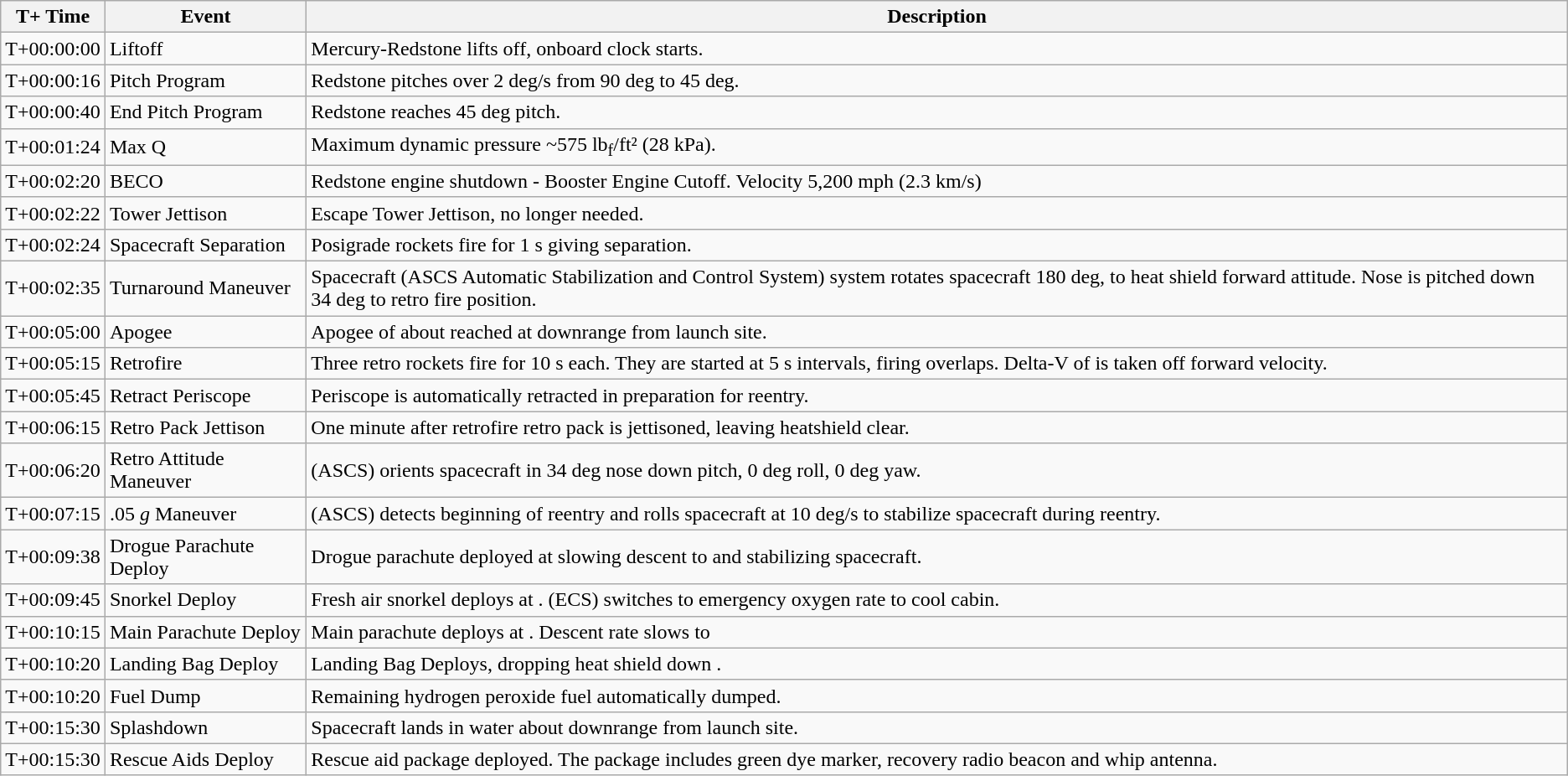<table class="wikitable">
<tr>
<th>T+ Time</th>
<th>Event</th>
<th>Description</th>
</tr>
<tr>
<td>T+00:00:00</td>
<td>Liftoff</td>
<td>Mercury-Redstone lifts off, onboard clock starts.</td>
</tr>
<tr>
<td>T+00:00:16</td>
<td>Pitch Program</td>
<td>Redstone pitches over 2 deg/s from 90 deg to 45 deg.</td>
</tr>
<tr>
<td>T+00:00:40</td>
<td>End Pitch Program</td>
<td>Redstone reaches 45 deg pitch.</td>
</tr>
<tr>
<td>T+00:01:24</td>
<td>Max Q</td>
<td>Maximum dynamic pressure ~575 lb<sub>f</sub>/ft² (28 kPa).</td>
</tr>
<tr>
<td>T+00:02:20</td>
<td>BECO</td>
<td>Redstone engine shutdown - Booster Engine Cutoff. Velocity 5,200 mph (2.3 km/s)</td>
</tr>
<tr>
<td>T+00:02:22</td>
<td>Tower Jettison</td>
<td>Escape Tower Jettison, no longer needed.</td>
</tr>
<tr>
<td>T+00:02:24</td>
<td>Spacecraft Separation</td>
<td>Posigrade rockets fire for 1 s giving  separation.</td>
</tr>
<tr>
<td>T+00:02:35</td>
<td>Turnaround Maneuver</td>
<td>Spacecraft (ASCS Automatic Stabilization and Control System) system rotates spacecraft 180 deg, to heat shield forward attitude. Nose is pitched down 34 deg to retro fire position.</td>
</tr>
<tr>
<td>T+00:05:00</td>
<td>Apogee</td>
<td>Apogee of about  reached at  downrange from launch site.</td>
</tr>
<tr>
<td>T+00:05:15</td>
<td>Retrofire</td>
<td>Three retro rockets fire for 10 s each. They are started at 5 s intervals, firing overlaps. Delta-V of  is taken off forward velocity.</td>
</tr>
<tr>
<td>T+00:05:45</td>
<td>Retract Periscope</td>
<td>Periscope is automatically retracted in preparation for reentry.</td>
</tr>
<tr>
<td>T+00:06:15</td>
<td>Retro Pack Jettison</td>
<td>One minute after retrofire retro pack is jettisoned, leaving heatshield clear.</td>
</tr>
<tr>
<td>T+00:06:20</td>
<td>Retro Attitude Maneuver</td>
<td>(ASCS) orients spacecraft in 34 deg nose down pitch, 0 deg roll, 0 deg yaw.</td>
</tr>
<tr>
<td>T+00:07:15</td>
<td>.05 <em>g</em> Maneuver</td>
<td>(ASCS) detects beginning of reentry and rolls spacecraft at 10 deg/s to stabilize spacecraft during reentry.</td>
</tr>
<tr>
<td>T+00:09:38</td>
<td>Drogue Parachute Deploy</td>
<td>Drogue parachute deployed at  slowing descent to  and stabilizing spacecraft.</td>
</tr>
<tr>
<td>T+00:09:45</td>
<td>Snorkel Deploy</td>
<td>Fresh air snorkel deploys at . (ECS) switches to emergency oxygen rate to cool cabin.</td>
</tr>
<tr>
<td>T+00:10:15</td>
<td>Main Parachute Deploy</td>
<td>Main parachute deploys at . Descent rate slows to </td>
</tr>
<tr>
<td>T+00:10:20</td>
<td>Landing Bag Deploy</td>
<td>Landing Bag Deploys, dropping heat shield down .</td>
</tr>
<tr>
<td>T+00:10:20</td>
<td>Fuel Dump</td>
<td>Remaining hydrogen peroxide fuel automatically dumped.</td>
</tr>
<tr>
<td>T+00:15:30</td>
<td>Splashdown</td>
<td>Spacecraft lands in water about  downrange from launch site.</td>
</tr>
<tr>
<td>T+00:15:30</td>
<td>Rescue Aids Deploy</td>
<td>Rescue aid package deployed. The package includes green dye marker, recovery radio beacon and whip antenna.</td>
</tr>
</table>
